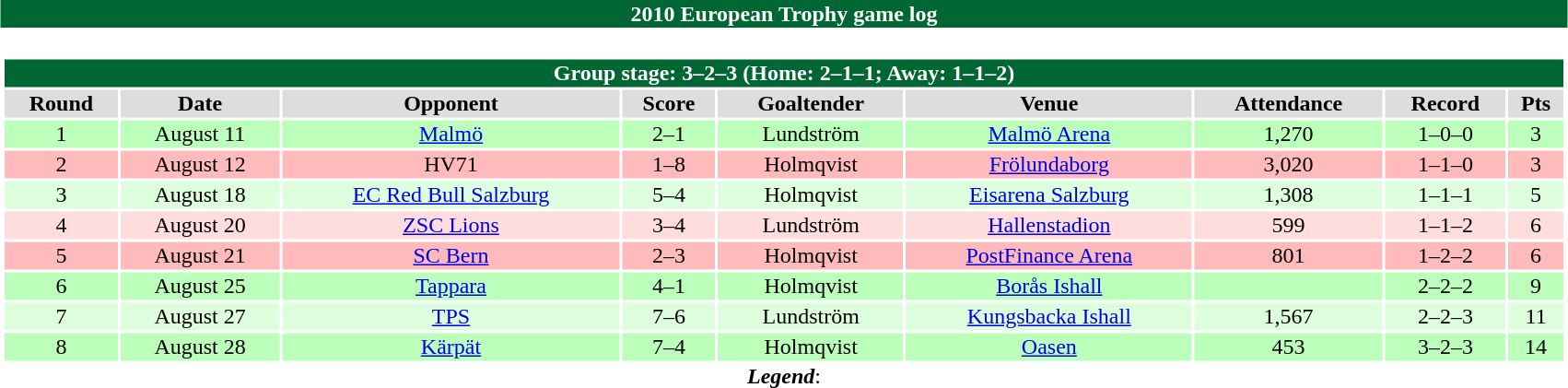<table class="toccolours" width=90% style="clear:both; margin:1.5em auto; text-align:center;">
<tr>
<th colspan=10 style="background:#006633; color: #ffffff;">2010 European Trophy game log</th>
</tr>
<tr>
<td colspan=10><br><table class="toccolours collapsible collapsed" width=100%>
<tr>
<th colspan=10; style="background:#006633; color: #ffffff;">Group stage: 3–2–3 (Home: 2–1–1; Away: 1–1–2)</th>
</tr>
<tr align="center"  bgcolor="#dddddd">
<td><strong>Round</strong></td>
<td><strong>Date</strong></td>
<td><strong>Opponent</strong></td>
<td><strong>Score</strong></td>
<td><strong>Goaltender</strong></td>
<td><strong>Venue</strong></td>
<td><strong>Attendance</strong></td>
<td><strong>Record</strong></td>
<td><strong>Pts</strong></td>
</tr>
<tr align="center" bgcolor="#bbffbb">
<td>1</td>
<td>August 11</td>
<td><a href='#'>Malmö</a></td>
<td>2–1</td>
<td>Lundström</td>
<td><a href='#'>Malmö Arena</a></td>
<td>1,270</td>
<td>1–0–0</td>
<td>3</td>
</tr>
<tr align="center" bgcolor="#ffbbbb">
<td>2</td>
<td>August 12</td>
<td>HV71</td>
<td>1–8</td>
<td>Holmqvist</td>
<td><a href='#'>Frölundaborg</a></td>
<td>3,020</td>
<td>1–1–0</td>
<td>3</td>
</tr>
<tr align="center" bgcolor="#ddffdd">
<td>3</td>
<td>August 18</td>
<td><a href='#'>EC Red Bull Salzburg</a></td>
<td>5–4</td>
<td>Holmqvist</td>
<td><a href='#'>Eisarena Salzburg</a></td>
<td>1,308</td>
<td>1–1–1</td>
<td>5</td>
</tr>
<tr align="center" bgcolor="#ffdddd">
<td>4</td>
<td>August 20</td>
<td><a href='#'>ZSC Lions</a></td>
<td>3–4</td>
<td>Lundström</td>
<td><a href='#'>Hallenstadion</a></td>
<td>599</td>
<td>1–1–2</td>
<td>6</td>
</tr>
<tr align="center" bgcolor="#ffbbbb">
<td>5</td>
<td>August 21</td>
<td><a href='#'>SC Bern</a></td>
<td>2–3</td>
<td>Holmqvist</td>
<td><a href='#'>PostFinance Arena</a></td>
<td>801</td>
<td>1–2–2</td>
<td>6</td>
</tr>
<tr align="center" bgcolor="#bbffbb">
<td>6</td>
<td>August 25</td>
<td><a href='#'>Tappara</a></td>
<td>4–1</td>
<td>Holmqvist</td>
<td><a href='#'>Borås Ishall</a></td>
<td></td>
<td>2–2–2</td>
<td>9</td>
</tr>
<tr align="center" bgcolor="#ddffdd">
<td>7</td>
<td>August 27</td>
<td><a href='#'>TPS</a></td>
<td>7–6</td>
<td>Lundström</td>
<td><a href='#'>Kungsbacka Ishall</a></td>
<td>1,567</td>
<td>2–2–3</td>
<td>11</td>
</tr>
<tr align="center" bgcolor="#bbffbb">
<td>8</td>
<td>August 28</td>
<td><a href='#'>Kärpät</a></td>
<td>7–4</td>
<td>Holmqvist</td>
<td><a href='#'>Oasen</a></td>
<td>453</td>
<td>3–2–3</td>
<td>14</td>
</tr>
</table>
<strong><em>Legend</em></strong>: 


</td>
</tr>
</table>
